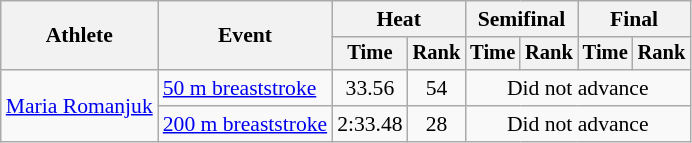<table class=wikitable style="font-size:90%">
<tr>
<th rowspan="2">Athlete</th>
<th rowspan="2">Event</th>
<th colspan="2">Heat</th>
<th colspan="2">Semifinal</th>
<th colspan="2">Final</th>
</tr>
<tr style="font-size:95%">
<th>Time</th>
<th>Rank</th>
<th>Time</th>
<th>Rank</th>
<th>Time</th>
<th>Rank</th>
</tr>
<tr align=center>
<td align=left rowspan=2><a href='#'>Maria Romanjuk</a></td>
<td align=left><a href='#'>50 m breaststroke</a></td>
<td>33.56</td>
<td>54</td>
<td colspan=4>Did not advance</td>
</tr>
<tr align=center>
<td align=left><a href='#'>200 m breaststroke</a></td>
<td>2:33.48</td>
<td>28</td>
<td colspan=4>Did not advance</td>
</tr>
</table>
